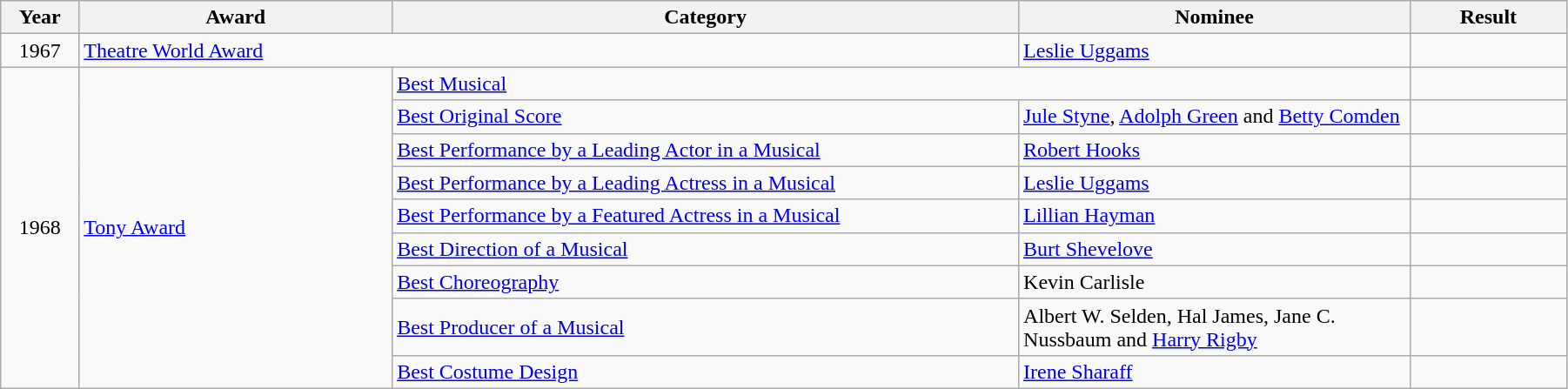<table class="wikitable" width="95%">
<tr>
<th width="5%">Year</th>
<th width="20%">Award</th>
<th width="40%">Category</th>
<th width="25%">Nominee</th>
<th width="10%">Result</th>
</tr>
<tr>
<td align="center">1967</td>
<td colspan="2"><a href='#'>Theatre World Award</a></td>
<td><a href='#'>Leslie Uggams</a></td>
<td></td>
</tr>
<tr>
<td rowspan="9" align="center">1968</td>
<td rowspan="9"><a href='#'>Tony Award</a></td>
<td colspan="2"><a href='#'>Best Musical</a></td>
<td></td>
</tr>
<tr>
<td><a href='#'>Best Original Score</a></td>
<td><a href='#'>Jule Styne</a>, <a href='#'>Adolph Green</a> and <a href='#'>Betty Comden</a></td>
<td></td>
</tr>
<tr>
<td><a href='#'>Best Performance by a Leading Actor in a Musical</a></td>
<td><a href='#'>Robert Hooks</a></td>
<td></td>
</tr>
<tr>
<td><a href='#'>Best Performance by a Leading Actress in a Musical</a></td>
<td><a href='#'>Leslie Uggams</a></td>
<td></td>
</tr>
<tr>
<td><a href='#'>Best Performance by a Featured Actress in a Musical</a></td>
<td><a href='#'>Lillian Hayman</a></td>
<td></td>
</tr>
<tr>
<td><a href='#'>Best Direction of a Musical</a></td>
<td><a href='#'>Burt Shevelove</a></td>
<td></td>
</tr>
<tr>
<td><a href='#'>Best Choreography</a></td>
<td>Kevin Carlisle</td>
<td></td>
</tr>
<tr>
<td><a href='#'>Best Producer of a Musical</a></td>
<td>Albert W. Selden, Hal James, Jane C. Nussbaum and <a href='#'>Harry Rigby</a></td>
<td></td>
</tr>
<tr>
<td><a href='#'>Best Costume Design</a></td>
<td><a href='#'>Irene Sharaff</a></td>
<td></td>
</tr>
</table>
